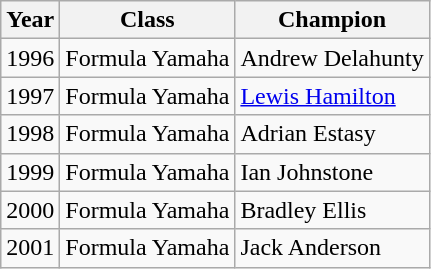<table class="wikitable">
<tr>
<th>Year</th>
<th>Class</th>
<th>Champion</th>
</tr>
<tr>
<td>1996</td>
<td>Formula Yamaha</td>
<td>Andrew Delahunty</td>
</tr>
<tr>
<td>1997</td>
<td>Formula Yamaha</td>
<td><a href='#'>Lewis Hamilton</a></td>
</tr>
<tr>
<td>1998</td>
<td>Formula Yamaha</td>
<td>Adrian Estasy</td>
</tr>
<tr>
<td>1999</td>
<td>Formula Yamaha</td>
<td>Ian Johnstone</td>
</tr>
<tr>
<td>2000</td>
<td>Formula Yamaha</td>
<td>Bradley Ellis</td>
</tr>
<tr>
<td>2001</td>
<td>Formula Yamaha</td>
<td>Jack Anderson</td>
</tr>
</table>
